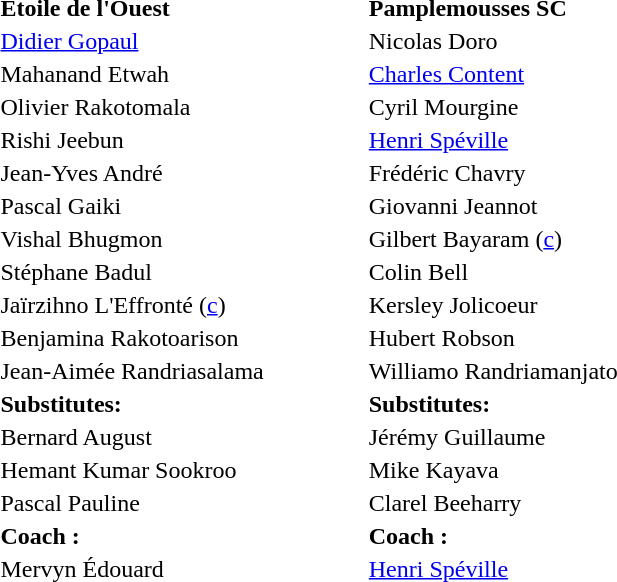<table style="margin-left:300px; width:480px">
<tr>
<td><strong>Etoile de l'Ouest</strong></td>
<td><strong>Pamplemousses SC</strong></td>
</tr>
<tr>
<td><a href='#'>Didier Gopaul</a></td>
<td>Nicolas Doro</td>
</tr>
<tr>
<td>Mahanand Etwah</td>
<td><a href='#'>Charles Content</a></td>
</tr>
<tr>
<td>Olivier Rakotomala</td>
<td>Cyril Mourgine </td>
</tr>
<tr>
<td>Rishi Jeebun</td>
<td><a href='#'>Henri Spéville</a></td>
</tr>
<tr>
<td>Jean-Yves André </td>
<td>Frédéric Chavry</td>
</tr>
<tr>
<td>Pascal Gaiki</td>
<td>Giovanni Jeannot </td>
</tr>
<tr>
<td>Vishal Bhugmon </td>
<td>Gilbert Bayaram (<a href='#'>c</a>)</td>
</tr>
<tr>
<td>Stéphane Badul </td>
<td>Colin Bell</td>
</tr>
<tr>
<td>Jaïrzihno L'Effronté (<a href='#'>c</a>)</td>
<td>Kersley Jolicoeur </td>
</tr>
<tr>
<td>Benjamina Rakotoarison</td>
<td>Hubert Robson</td>
</tr>
<tr>
<td>Jean-Aimée Randriasalama</td>
<td>Williamo Randriamanjato</td>
</tr>
<tr>
<td><strong>Substitutes:</strong></td>
<td><strong>Substitutes:</strong></td>
</tr>
<tr>
<td>Bernard August</td>
<td>Jérémy Guillaume </td>
</tr>
<tr>
<td>Hemant Kumar Sookroo </td>
<td>Mike Kayava </td>
</tr>
<tr>
<td>Pascal Pauline </td>
<td>Clarel Beeharry </td>
</tr>
<tr>
<td><strong>Coach :</strong></td>
<td><strong>Coach :</strong></td>
</tr>
<tr>
<td>Mervyn Édouard</td>
<td><a href='#'>Henri Spéville</a></td>
</tr>
</table>
